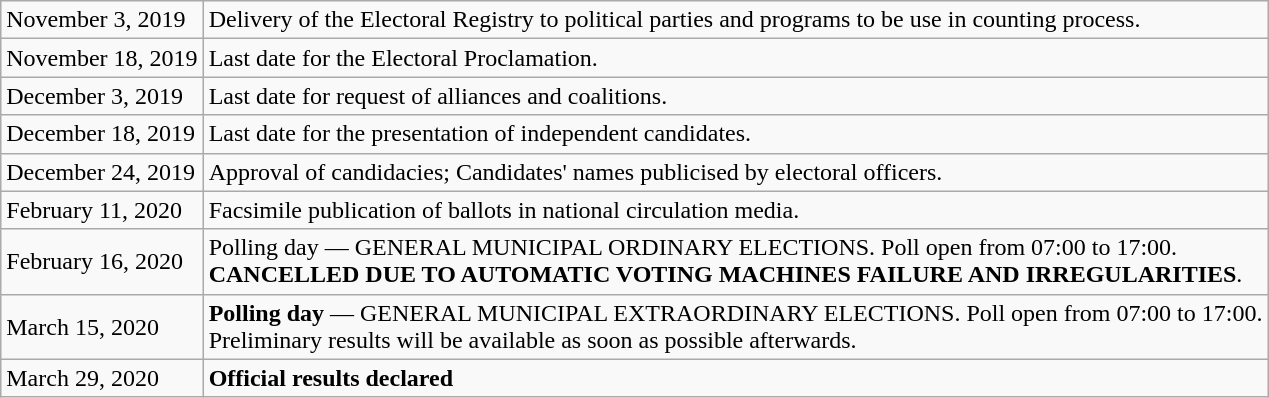<table class="wikitable">
<tr>
<td>November 3, 2019</td>
<td>Delivery of the Electoral Registry to political parties and programs to be use in counting process.</td>
</tr>
<tr>
<td>November 18, 2019</td>
<td>Last date for the Electoral Proclamation.</td>
</tr>
<tr>
<td>December 3, 2019</td>
<td>Last date for request of alliances and coalitions.</td>
</tr>
<tr>
<td>December 18, 2019</td>
<td>Last date for the presentation of independent candidates.</td>
</tr>
<tr>
<td>December 24, 2019</td>
<td>Approval of candidacies; Candidates' names publicised by electoral officers.</td>
</tr>
<tr>
<td>February 11, 2020</td>
<td>Facsimile publication of ballots in national circulation media.</td>
</tr>
<tr>
<td>February 16, 2020</td>
<td>Polling day — GENERAL MUNICIPAL ORDINARY ELECTIONS. Poll open from 07:00 to 17:00.<br><strong>CANCELLED DUE TO AUTOMATIC VOTING MACHINES FAILURE AND IRREGULARITIES</strong>.</td>
</tr>
<tr>
<td>March 15, 2020</td>
<td><strong>Polling day</strong> — GENERAL MUNICIPAL EXTRAORDINARY ELECTIONS. Poll open from 07:00 to 17:00.<br>Preliminary results will be available as soon as possible afterwards.</td>
</tr>
<tr>
<td>March 29, 2020</td>
<td><strong>Official results declared</strong></td>
</tr>
</table>
